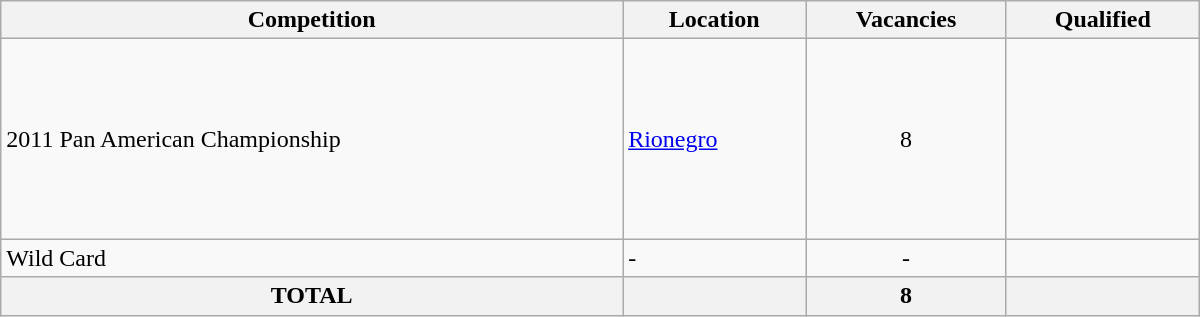<table class = "wikitable" width=800>
<tr>
<th>Competition</th>
<th>Location</th>
<th>Vacancies</th>
<th>Qualified</th>
</tr>
<tr>
<td>2011 Pan American Championship</td>
<td> <a href='#'>Rionegro</a></td>
<td align="center">8</td>
<td><br><br><br><br><br><br><br></td>
</tr>
<tr>
<td>Wild Card</td>
<td>-</td>
<td align="center">-</td>
<td></td>
</tr>
<tr>
<th>TOTAL</th>
<th colspan="1"></th>
<th>8</th>
<th></th>
</tr>
</table>
